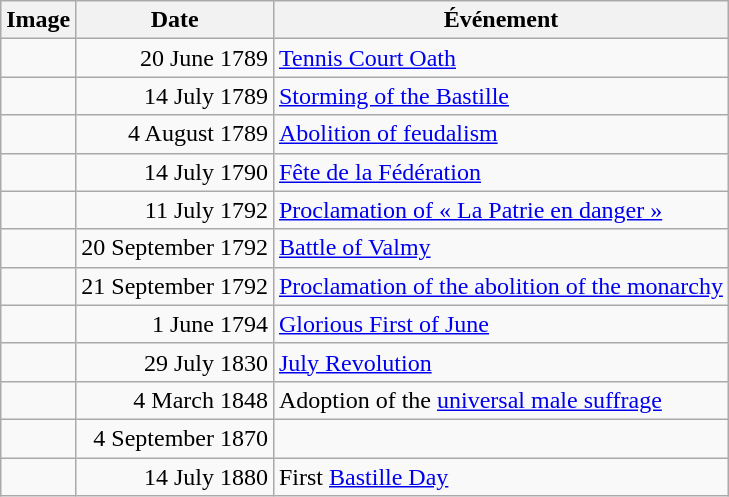<table class="wikitable centre">
<tr>
<th scope="col">Image</th>
<th scope="col">Date</th>
<th scope="col">Événement</th>
</tr>
<tr>
<td></td>
<td align="right">20 June 1789</td>
<td><a href='#'>Tennis Court Oath</a></td>
</tr>
<tr>
<td></td>
<td align="right">14 July 1789</td>
<td><a href='#'>Storming of the Bastille</a></td>
</tr>
<tr>
<td></td>
<td align="right">4 August 1789</td>
<td><a href='#'>Abolition of feudalism</a></td>
</tr>
<tr>
<td></td>
<td align="right">14 July 1790</td>
<td><a href='#'>Fête de la Fédération</a></td>
</tr>
<tr>
<td></td>
<td align="right">11 July 1792</td>
<td><a href='#'>Proclamation of « La Patrie en danger »</a></td>
</tr>
<tr>
<td></td>
<td align="right">20 September 1792</td>
<td><a href='#'>Battle of Valmy</a></td>
</tr>
<tr>
<td></td>
<td align="right">21 September 1792</td>
<td><a href='#'>Proclamation of the abolition of the monarchy</a></td>
</tr>
<tr>
<td></td>
<td align="right">1 June 1794</td>
<td><a href='#'>Glorious First of June</a></td>
</tr>
<tr>
<td></td>
<td align="right">29 July 1830</td>
<td><a href='#'>July Revolution</a></td>
</tr>
<tr>
<td></td>
<td align="right">4 March 1848</td>
<td>Adoption of the <a href='#'>universal male suffrage</a></td>
</tr>
<tr>
<td></td>
<td align="right">4 September 1870</td>
<td></td>
</tr>
<tr>
<td></td>
<td align="right">14 July 1880</td>
<td>First <a href='#'>Bastille Day</a></td>
</tr>
</table>
